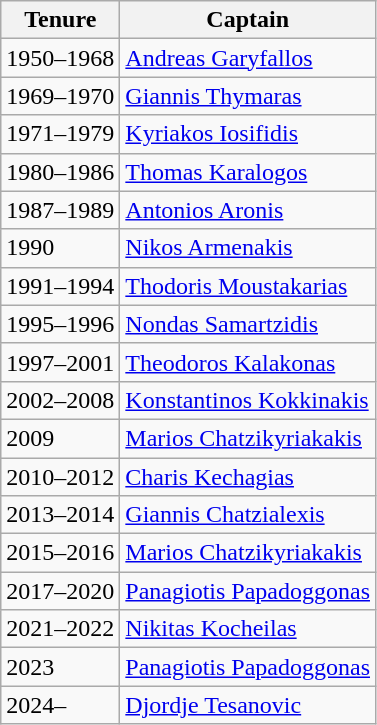<table class="wikitable">
<tr>
<th>Tenure</th>
<th>Captain</th>
</tr>
<tr>
<td>1950–1968</td>
<td> <a href='#'>Andreas Garyfallos</a></td>
</tr>
<tr>
<td>1969–1970</td>
<td> <a href='#'>Giannis Thymaras</a></td>
</tr>
<tr>
<td>1971–1979</td>
<td> <a href='#'>Kyriakos Iosifidis</a></td>
</tr>
<tr>
<td>1980–1986</td>
<td> <a href='#'>Thomas Karalogos</a></td>
</tr>
<tr>
<td>1987–1989</td>
<td> <a href='#'>Antonios Aronis</a></td>
</tr>
<tr>
<td>1990</td>
<td> <a href='#'>Nikos Armenakis</a></td>
</tr>
<tr>
<td>1991–1994</td>
<td> <a href='#'>Thodoris Moustakarias</a></td>
</tr>
<tr>
<td>1995–1996</td>
<td> <a href='#'>Nondas Samartzidis</a></td>
</tr>
<tr>
<td>1997–2001</td>
<td> <a href='#'>Theodoros Kalakonas</a></td>
</tr>
<tr>
<td>2002–2008</td>
<td> <a href='#'>Konstantinos Kokkinakis</a></td>
</tr>
<tr>
<td>2009</td>
<td> <a href='#'>Marios Chatzikyriakakis</a></td>
</tr>
<tr>
<td>2010–2012</td>
<td> <a href='#'>Charis Kechagias</a></td>
</tr>
<tr>
<td>2013–2014</td>
<td> <a href='#'>Giannis Chatzialexis</a></td>
</tr>
<tr>
<td>2015–2016</td>
<td> <a href='#'>Marios Chatzikyriakakis</a></td>
</tr>
<tr>
<td>2017–2020</td>
<td> <a href='#'>Panagiotis Papadoggonas</a></td>
</tr>
<tr>
<td>2021–2022</td>
<td> <a href='#'>Nikitas Kocheilas</a></td>
</tr>
<tr>
<td>2023</td>
<td> <a href='#'>Panagiotis Papadoggonas</a></td>
</tr>
<tr>
<td>2024–</td>
<td> <a href='#'>Djordje Tesanovic</a></td>
</tr>
</table>
